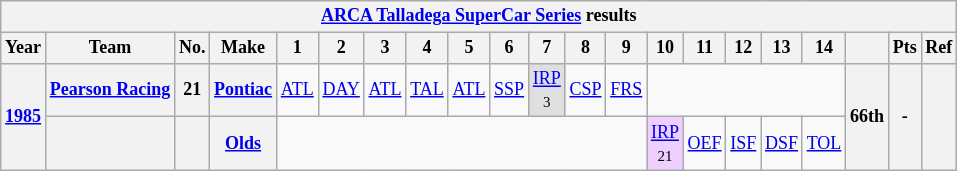<table class="wikitable" style="text-align:center; font-size:75%">
<tr>
<th colspan=45><a href='#'>ARCA Talladega SuperCar Series</a> results</th>
</tr>
<tr>
<th>Year</th>
<th>Team</th>
<th>No.</th>
<th>Make</th>
<th>1</th>
<th>2</th>
<th>3</th>
<th>4</th>
<th>5</th>
<th>6</th>
<th>7</th>
<th>8</th>
<th>9</th>
<th>10</th>
<th>11</th>
<th>12</th>
<th>13</th>
<th>14</th>
<th></th>
<th>Pts</th>
<th>Ref</th>
</tr>
<tr>
<th rowspan=2><a href='#'>1985</a></th>
<th><a href='#'>Pearson Racing</a></th>
<th>21</th>
<th><a href='#'>Pontiac</a></th>
<td><a href='#'>ATL</a></td>
<td><a href='#'>DAY</a></td>
<td><a href='#'>ATL</a></td>
<td><a href='#'>TAL</a></td>
<td><a href='#'>ATL</a></td>
<td><a href='#'>SSP</a></td>
<td style="background:#DFDFDF;"><a href='#'>IRP</a><br><small>3</small></td>
<td><a href='#'>CSP</a></td>
<td><a href='#'>FRS</a></td>
<td colspan=5></td>
<th rowspan=2>66th</th>
<th rowspan=2>-</th>
<th rowspan=2></th>
</tr>
<tr>
<th></th>
<th></th>
<th><a href='#'>Olds</a></th>
<td colspan=9></td>
<td style="background:#EFCFFF;"><a href='#'>IRP</a><br><small>21</small></td>
<td><a href='#'>OEF</a></td>
<td><a href='#'>ISF</a></td>
<td><a href='#'>DSF</a></td>
<td><a href='#'>TOL</a></td>
</tr>
</table>
